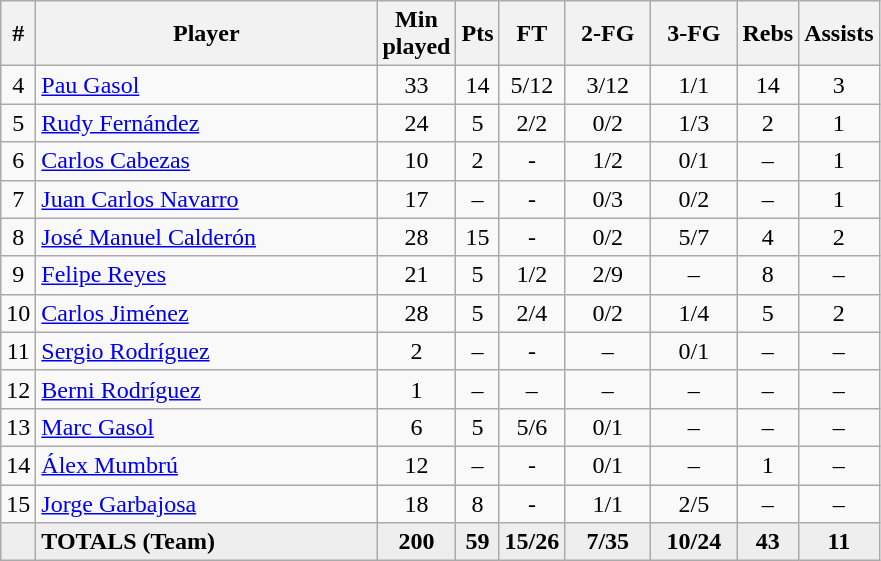<table class=wikitable style="text-align:center">
<tr>
<th width=15>#</th>
<th width=220>Player</th>
<th width=20>Min played</th>
<th width=20>Pts</th>
<th width=20>FT</th>
<th width=50>2-FG</th>
<th width=50>3-FG</th>
<th width=20>Rebs</th>
<th width=20>Assists</th>
</tr>
<tr>
<td>4</td>
<td align=left><a href='#'>Pau Gasol</a></td>
<td>33</td>
<td>14</td>
<td>5/12</td>
<td>3/12</td>
<td>1/1</td>
<td>14</td>
<td>3</td>
</tr>
<tr>
<td>5</td>
<td align=left><a href='#'>Rudy Fernández</a></td>
<td>24</td>
<td>5</td>
<td>2/2</td>
<td>0/2</td>
<td>1/3</td>
<td>2</td>
<td>1</td>
</tr>
<tr>
<td>6</td>
<td align=left><a href='#'>Carlos Cabezas</a></td>
<td>10</td>
<td>2</td>
<td>-</td>
<td>1/2</td>
<td>0/1</td>
<td>–</td>
<td>1</td>
</tr>
<tr>
<td>7</td>
<td align=left><a href='#'>Juan Carlos Navarro</a></td>
<td>17</td>
<td>–</td>
<td>-</td>
<td>0/3</td>
<td>0/2</td>
<td>–</td>
<td>1</td>
</tr>
<tr>
<td>8</td>
<td align=left><a href='#'>José Manuel Calderón</a></td>
<td>28</td>
<td>15</td>
<td>-</td>
<td>0/2</td>
<td>5/7</td>
<td>4</td>
<td>2</td>
</tr>
<tr>
<td>9</td>
<td align=left><a href='#'>Felipe Reyes</a></td>
<td>21</td>
<td>5</td>
<td>1/2</td>
<td>2/9</td>
<td>–</td>
<td>8</td>
<td>–</td>
</tr>
<tr>
<td>10</td>
<td align=left><a href='#'>Carlos Jiménez</a></td>
<td>28</td>
<td>5</td>
<td>2/4</td>
<td>0/2</td>
<td>1/4</td>
<td>5</td>
<td>2</td>
</tr>
<tr>
<td>11</td>
<td align=left><a href='#'>Sergio Rodríguez</a></td>
<td>2</td>
<td>–</td>
<td>-</td>
<td>–</td>
<td>0/1</td>
<td>–</td>
<td>–</td>
</tr>
<tr>
<td>12</td>
<td align=left><a href='#'>Berni Rodríguez</a></td>
<td>1</td>
<td>–</td>
<td>–</td>
<td>–</td>
<td>–</td>
<td>–</td>
<td>–</td>
</tr>
<tr>
<td>13</td>
<td align=left><a href='#'>Marc Gasol</a></td>
<td>6</td>
<td>5</td>
<td>5/6</td>
<td>0/1</td>
<td>–</td>
<td>–</td>
<td>–</td>
</tr>
<tr>
<td>14</td>
<td align=left><a href='#'>Álex Mumbrú</a></td>
<td>12</td>
<td>–</td>
<td>-</td>
<td>0/1</td>
<td>–</td>
<td>1</td>
<td>–</td>
</tr>
<tr>
<td>15</td>
<td align=left><a href='#'>Jorge Garbajosa</a></td>
<td>18</td>
<td>8</td>
<td>-</td>
<td>1/1</td>
<td>2/5</td>
<td>–</td>
<td>–</td>
</tr>
<tr bgcolor=#eee>
<td></td>
<td align=left><strong>TOTALS (Team)</strong></td>
<td><strong>200</strong></td>
<td><strong>59</strong></td>
<td><strong>15/26</strong></td>
<td><strong>7/35</strong></td>
<td><strong>10/24</strong></td>
<td><strong>43</strong></td>
<td><strong>11</strong></td>
</tr>
</table>
